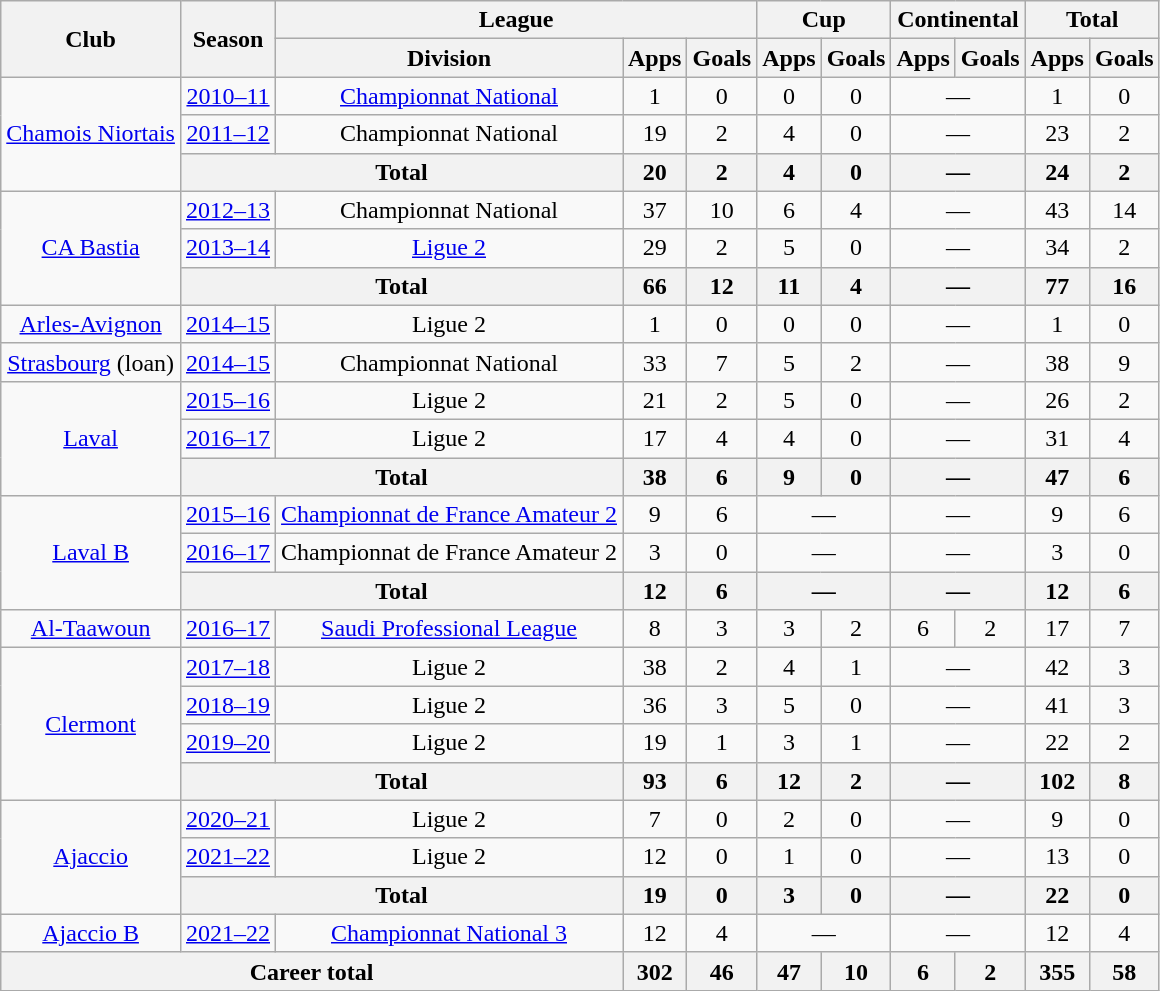<table class="wikitable" style="text-align: center;">
<tr>
<th rowspan="2">Club</th>
<th rowspan="2">Season</th>
<th colspan="3">League</th>
<th colspan="2">Cup</th>
<th colspan="2">Continental</th>
<th colspan="2">Total</th>
</tr>
<tr>
<th>Division</th>
<th>Apps</th>
<th>Goals</th>
<th>Apps</th>
<th>Goals</th>
<th>Apps</th>
<th>Goals</th>
<th>Apps</th>
<th>Goals</th>
</tr>
<tr>
<td rowspan="3"><a href='#'>Chamois Niortais</a></td>
<td><a href='#'>2010–11</a></td>
<td><a href='#'>Championnat National</a></td>
<td>1</td>
<td>0</td>
<td>0</td>
<td>0</td>
<td colspan="2">—</td>
<td>1</td>
<td>0</td>
</tr>
<tr>
<td><a href='#'>2011–12</a></td>
<td>Championnat National</td>
<td>19</td>
<td>2</td>
<td>4</td>
<td>0</td>
<td colspan="2">—</td>
<td>23</td>
<td>2</td>
</tr>
<tr>
<th colspan="2">Total</th>
<th>20</th>
<th>2</th>
<th>4</th>
<th>0</th>
<th colspan="2">—</th>
<th>24</th>
<th>2</th>
</tr>
<tr>
<td rowspan="3"><a href='#'>CA Bastia</a></td>
<td><a href='#'>2012–13</a></td>
<td>Championnat National</td>
<td>37</td>
<td>10</td>
<td>6</td>
<td>4</td>
<td colspan="2">—</td>
<td>43</td>
<td>14</td>
</tr>
<tr>
<td><a href='#'>2013–14</a></td>
<td><a href='#'>Ligue 2</a></td>
<td>29</td>
<td>2</td>
<td>5</td>
<td>0</td>
<td colspan="2">—</td>
<td>34</td>
<td>2</td>
</tr>
<tr>
<th colspan="2">Total</th>
<th>66</th>
<th>12</th>
<th>11</th>
<th>4</th>
<th colspan="2">—</th>
<th>77</th>
<th>16</th>
</tr>
<tr>
<td><a href='#'>Arles-Avignon</a></td>
<td><a href='#'>2014–15</a></td>
<td>Ligue 2</td>
<td>1</td>
<td>0</td>
<td>0</td>
<td>0</td>
<td colspan="2">—</td>
<td>1</td>
<td>0</td>
</tr>
<tr>
<td><a href='#'>Strasbourg</a> (loan)</td>
<td><a href='#'>2014–15</a></td>
<td>Championnat National</td>
<td>33</td>
<td>7</td>
<td>5</td>
<td>2</td>
<td colspan="2">—</td>
<td>38</td>
<td>9</td>
</tr>
<tr>
<td rowspan="3"><a href='#'>Laval</a></td>
<td><a href='#'>2015–16</a></td>
<td>Ligue 2</td>
<td>21</td>
<td>2</td>
<td>5</td>
<td>0</td>
<td colspan="2">—</td>
<td>26</td>
<td>2</td>
</tr>
<tr>
<td><a href='#'>2016–17</a></td>
<td>Ligue 2</td>
<td>17</td>
<td>4</td>
<td>4</td>
<td>0</td>
<td colspan="2">—</td>
<td>31</td>
<td>4</td>
</tr>
<tr>
<th colspan="2">Total</th>
<th>38</th>
<th>6</th>
<th>9</th>
<th>0</th>
<th colspan="2">—</th>
<th>47</th>
<th>6</th>
</tr>
<tr>
<td rowspan="3"><a href='#'>Laval B</a></td>
<td><a href='#'>2015–16</a></td>
<td><a href='#'>Championnat de France Amateur 2</a></td>
<td>9</td>
<td>6</td>
<td colspan="2">—</td>
<td colspan="2">—</td>
<td>9</td>
<td>6</td>
</tr>
<tr>
<td><a href='#'>2016–17</a></td>
<td>Championnat de France Amateur 2</td>
<td>3</td>
<td>0</td>
<td colspan="2">—</td>
<td colspan="2">—</td>
<td>3</td>
<td>0</td>
</tr>
<tr>
<th colspan="2">Total</th>
<th>12</th>
<th>6</th>
<th colspan="2">—</th>
<th colspan="2">—</th>
<th>12</th>
<th>6</th>
</tr>
<tr>
<td><a href='#'>Al-Taawoun</a></td>
<td><a href='#'>2016–17</a></td>
<td><a href='#'>Saudi Professional League</a></td>
<td>8</td>
<td>3</td>
<td>3</td>
<td>2</td>
<td>6</td>
<td>2</td>
<td>17</td>
<td>7</td>
</tr>
<tr>
<td rowspan="4"><a href='#'>Clermont</a></td>
<td><a href='#'>2017–18</a></td>
<td>Ligue 2</td>
<td>38</td>
<td>2</td>
<td>4</td>
<td>1</td>
<td colspan="2">—</td>
<td>42</td>
<td>3</td>
</tr>
<tr>
<td><a href='#'>2018–19</a></td>
<td>Ligue 2</td>
<td>36</td>
<td>3</td>
<td>5</td>
<td>0</td>
<td colspan="2">—</td>
<td>41</td>
<td>3</td>
</tr>
<tr>
<td><a href='#'>2019–20</a></td>
<td>Ligue 2</td>
<td>19</td>
<td>1</td>
<td>3</td>
<td>1</td>
<td colspan="2">—</td>
<td>22</td>
<td>2</td>
</tr>
<tr>
<th colspan="2">Total</th>
<th>93</th>
<th>6</th>
<th>12</th>
<th>2</th>
<th colspan="2">—</th>
<th>102</th>
<th>8</th>
</tr>
<tr>
<td rowspan="3"><a href='#'>Ajaccio</a></td>
<td><a href='#'>2020–21</a></td>
<td>Ligue 2</td>
<td>7</td>
<td>0</td>
<td>2</td>
<td>0</td>
<td colspan="2">—</td>
<td>9</td>
<td>0</td>
</tr>
<tr>
<td><a href='#'>2021–22</a></td>
<td>Ligue 2</td>
<td>12</td>
<td>0</td>
<td>1</td>
<td>0</td>
<td colspan="2">—</td>
<td>13</td>
<td>0</td>
</tr>
<tr>
<th colspan="2">Total</th>
<th>19</th>
<th>0</th>
<th>3</th>
<th>0</th>
<th colspan="2">—</th>
<th>22</th>
<th>0</th>
</tr>
<tr>
<td><a href='#'>Ajaccio B</a></td>
<td><a href='#'>2021–22</a></td>
<td><a href='#'>Championnat National 3</a></td>
<td>12</td>
<td>4</td>
<td colspan="2">—</td>
<td colspan="2">—</td>
<td>12</td>
<td>4</td>
</tr>
<tr>
<th colspan="3">Career total</th>
<th>302</th>
<th>46</th>
<th>47</th>
<th>10</th>
<th>6</th>
<th>2</th>
<th>355</th>
<th>58</th>
</tr>
</table>
